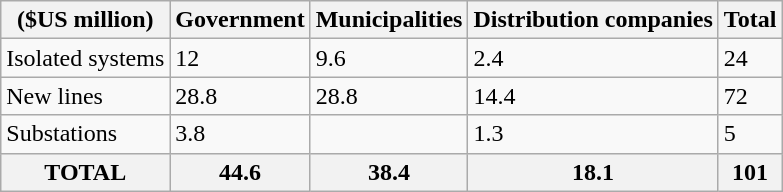<table class="wikitable">
<tr>
<th>($US million)</th>
<th>Government</th>
<th>Municipalities</th>
<th>Distribution companies</th>
<th>Total</th>
</tr>
<tr>
<td>Isolated systems</td>
<td>12</td>
<td>9.6</td>
<td>2.4</td>
<td>24</td>
</tr>
<tr>
<td>New lines</td>
<td>28.8</td>
<td>28.8</td>
<td>14.4</td>
<td>72</td>
</tr>
<tr>
<td>Substations</td>
<td>3.8</td>
<td></td>
<td>1.3</td>
<td>5</td>
</tr>
<tr>
<th>TOTAL</th>
<th>44.6</th>
<th>38.4</th>
<th>18.1</th>
<th>101</th>
</tr>
</table>
